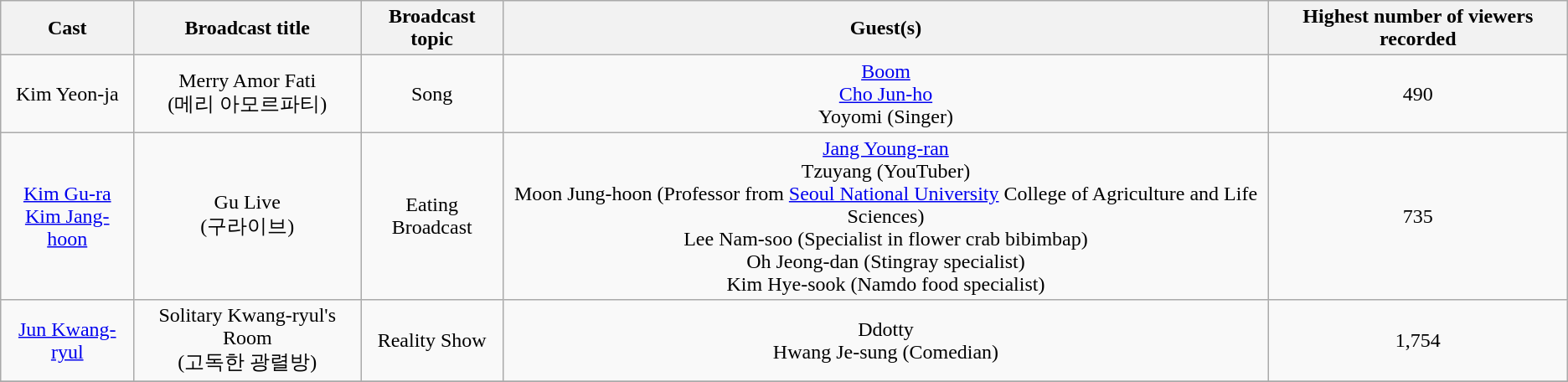<table class="wikitable" style="text-align:center">
<tr>
<th>Cast</th>
<th>Broadcast title</th>
<th>Broadcast topic</th>
<th>Guest(s)</th>
<th>Highest number of viewers recorded</th>
</tr>
<tr>
<td>Kim Yeon-ja</td>
<td>Merry Amor Fati<br>(메리 아모르파티)</td>
<td>Song</td>
<td><a href='#'>Boom</a><br><a href='#'>Cho Jun-ho</a><br>Yoyomi (Singer)</td>
<td>490</td>
</tr>
<tr>
<td><a href='#'>Kim Gu-ra</a><br><a href='#'>Kim Jang-hoon</a></td>
<td>Gu Live<br>(구라이브)</td>
<td>Eating Broadcast</td>
<td><a href='#'>Jang Young-ran</a><br>Tzuyang (YouTuber)<br>Moon Jung-hoon (Professor from <a href='#'>Seoul National University</a> College of Agriculture and Life Sciences)<br>Lee Nam-soo (Specialist in flower crab bibimbap)<br>Oh Jeong-dan (Stingray specialist)<br>Kim Hye-sook (Namdo food specialist)</td>
<td>735</td>
</tr>
<tr>
<td><a href='#'>Jun Kwang-ryul</a></td>
<td>Solitary Kwang-ryul's Room<br>(고독한 광렬방)</td>
<td>Reality Show</td>
<td>Ddotty<br>Hwang Je-sung (Comedian)</td>
<td>1,754</td>
</tr>
<tr>
</tr>
</table>
